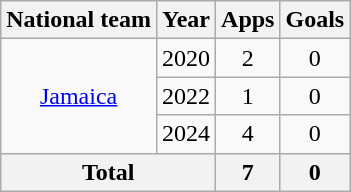<table class="wikitable" style="text-align:center">
<tr>
<th>National team</th>
<th>Year</th>
<th>Apps</th>
<th>Goals</th>
</tr>
<tr>
<td rowspan="3"><a href='#'>Jamaica</a></td>
<td>2020</td>
<td>2</td>
<td>0</td>
</tr>
<tr>
<td>2022</td>
<td>1</td>
<td>0</td>
</tr>
<tr>
<td>2024</td>
<td>4</td>
<td>0</td>
</tr>
<tr>
<th colspan="2">Total</th>
<th>7</th>
<th>0</th>
</tr>
</table>
